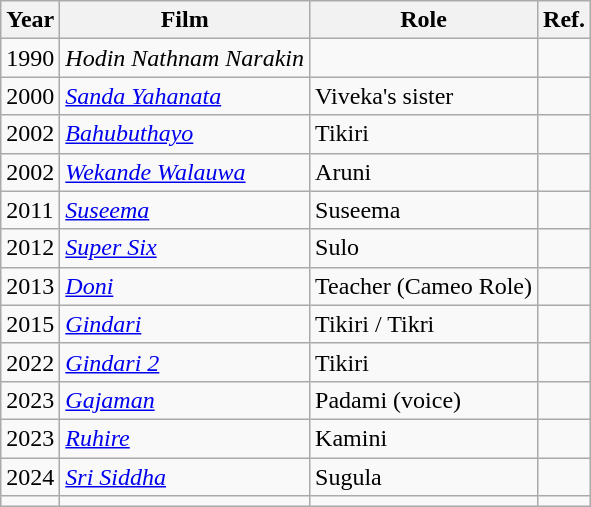<table class="wikitable">
<tr style="text-align:center;">
<th>Year</th>
<th>Film</th>
<th>Role</th>
<th class="unsortable">Ref.</th>
</tr>
<tr>
<td>1990</td>
<td><em>Hodin Nathnam Narakin</em></td>
<td></td>
<td></td>
</tr>
<tr>
<td>2000</td>
<td><em><a href='#'>Sanda Yahanata</a></em></td>
<td>Viveka's sister</td>
<td></td>
</tr>
<tr>
<td>2002</td>
<td><em><a href='#'>Bahubuthayo</a></em></td>
<td>Tikiri</td>
<td></td>
</tr>
<tr>
<td>2002</td>
<td><em><a href='#'>Wekande Walauwa</a></em></td>
<td>Aruni</td>
<td></td>
</tr>
<tr>
<td>2011</td>
<td><em><a href='#'>Suseema</a> </em></td>
<td>Suseema</td>
<td></td>
</tr>
<tr>
<td>2012</td>
<td><em><a href='#'>Super Six</a></em></td>
<td>Sulo</td>
<td></td>
</tr>
<tr>
<td>2013</td>
<td><em><a href='#'>Doni</a></em></td>
<td>Teacher (Cameo Role)</td>
<td></td>
</tr>
<tr>
<td>2015</td>
<td><em><a href='#'>Gindari</a></em></td>
<td>Tikiri / Tikri</td>
<td></td>
</tr>
<tr>
<td>2022</td>
<td><em><a href='#'>Gindari 2</a></em></td>
<td>Tikiri</td>
<td></td>
</tr>
<tr>
<td>2023</td>
<td><em><a href='#'>Gajaman</a></em></td>
<td>Padami (voice)</td>
<td></td>
</tr>
<tr>
<td>2023</td>
<td><em><a href='#'>Ruhire</a></em></td>
<td>Kamini</td>
<td></td>
</tr>
<tr>
<td>2024</td>
<td><em><a href='#'>Sri Siddha</a></em></td>
<td>Sugula</td>
<td></td>
</tr>
<tr>
<td></td>
<td></td>
<td></td>
<td></td>
</tr>
</table>
